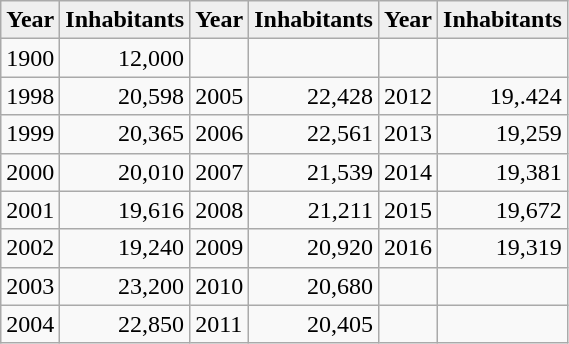<table class="wikitable float-left" style="clear:none;">
<tr>
<th style="background:#efefef;">Year</th>
<th style="background:#efefef;">Inhabitants</th>
<th style="background:#efefef;">Year</th>
<th style="background:#efefef;">Inhabitants</th>
<th style="background:#efefef;">Year</th>
<th style="background:#efefef;">Inhabitants</th>
</tr>
<tr>
<td>1900</td>
<td align="right">12,000</td>
<td></td>
<td></td>
<td></td>
<td align="right"></td>
</tr>
<tr>
<td>1998</td>
<td align="right">20,598</td>
<td>2005</td>
<td align="right">22,428</td>
<td>2012</td>
<td align="right">19,.424</td>
</tr>
<tr>
<td>1999</td>
<td align="right">20,365</td>
<td>2006</td>
<td align="right">22,561</td>
<td>2013</td>
<td align="right">19,259</td>
</tr>
<tr>
<td>2000</td>
<td align="right">20,010</td>
<td>2007</td>
<td align="right">21,539</td>
<td>2014</td>
<td align="right">19,381</td>
</tr>
<tr>
<td>2001</td>
<td align="right">19,616</td>
<td>2008</td>
<td align="right">21,211</td>
<td>2015</td>
<td align="right">19,672</td>
</tr>
<tr>
<td>2002</td>
<td align="right">19,240</td>
<td>2009</td>
<td align="right">20,920</td>
<td>2016</td>
<td align="right">19,319</td>
</tr>
<tr>
<td>2003</td>
<td align="right">23,200</td>
<td>2010</td>
<td align="right">20,680</td>
<td></td>
<td align="right"></td>
</tr>
<tr>
<td>2004</td>
<td align="right">22,850</td>
<td>2011</td>
<td align="right">20,405</td>
<td></td>
<td align="right"></td>
</tr>
</table>
